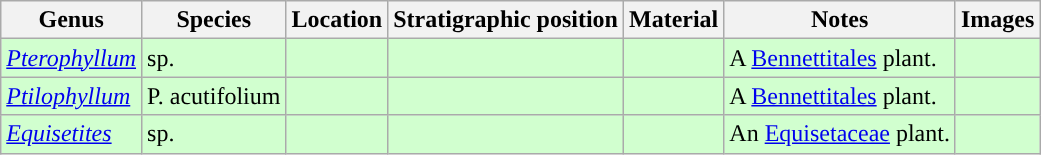<table class="wikitable" align="center">
<tr>
<th>Genus</th>
<th>Species</th>
<th>Location</th>
<th>Stratigraphic position</th>
<th>Material</th>
<th>Notes</th>
<th>Images</th>
</tr>
<tr style="background:#D1FFCF;">
<td><em><a href='#'>Pterophyllum</a></em></td>
<td>sp.</td>
<td></td>
<td></td>
<td></td>
<td>A <a href='#'>Bennettitales</a> plant.</td>
<td></td>
</tr>
<tr style="background:#D1FFCF;">
<td><em><a href='#'>Ptilophyllum</a></em></td>
<td>P. acutifolium</td>
<td></td>
<td></td>
<td></td>
<td>A <a href='#'>Bennettitales</a> plant.</td>
<td></td>
</tr>
<tr style="background:#D1FFCF;">
<td><em><a href='#'>Equisetites</a></em></td>
<td>sp.</td>
<td></td>
<td></td>
<td></td>
<td>An <a href='#'>Equisetaceae</a> plant.</td>
<td></td>
</tr>
</table>
